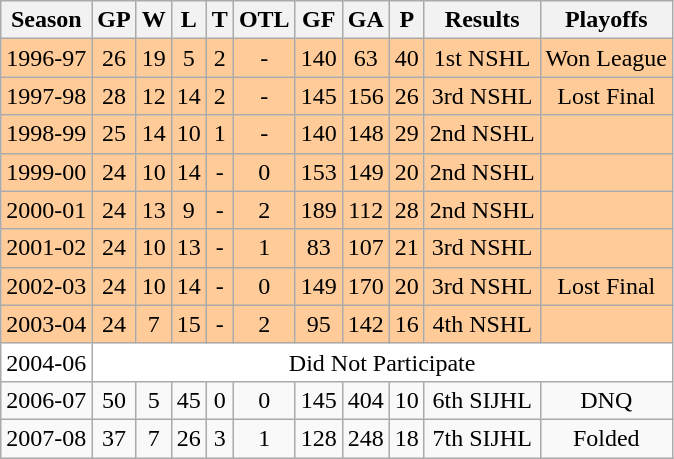<table class="wikitable">
<tr>
<th>Season</th>
<th>GP</th>
<th>W</th>
<th>L</th>
<th>T</th>
<th>OTL</th>
<th>GF</th>
<th>GA</th>
<th>P</th>
<th>Results</th>
<th>Playoffs</th>
</tr>
<tr align="center" bgcolor="#FFCC99">
<td>1996-97</td>
<td>26</td>
<td>19</td>
<td>5</td>
<td>2</td>
<td>-</td>
<td>140</td>
<td>63</td>
<td>40</td>
<td>1st NSHL</td>
<td>Won League</td>
</tr>
<tr align="center" bgcolor="#FFCC99">
<td>1997-98</td>
<td>28</td>
<td>12</td>
<td>14</td>
<td>2</td>
<td>-</td>
<td>145</td>
<td>156</td>
<td>26</td>
<td>3rd NSHL</td>
<td>Lost Final</td>
</tr>
<tr align="center" bgcolor="#FFCC99">
<td>1998-99</td>
<td>25</td>
<td>14</td>
<td>10</td>
<td>1</td>
<td>-</td>
<td>140</td>
<td>148</td>
<td>29</td>
<td>2nd NSHL</td>
<td></td>
</tr>
<tr align="center" bgcolor="#FFCC99">
<td>1999-00</td>
<td>24</td>
<td>10</td>
<td>14</td>
<td>-</td>
<td>0</td>
<td>153</td>
<td>149</td>
<td>20</td>
<td>2nd NSHL</td>
<td></td>
</tr>
<tr align="center" bgcolor="#FFCC99">
<td>2000-01</td>
<td>24</td>
<td>13</td>
<td>9</td>
<td>-</td>
<td>2</td>
<td>189</td>
<td>112</td>
<td>28</td>
<td>2nd NSHL</td>
<td></td>
</tr>
<tr align="center" bgcolor="#FFCC99">
<td>2001-02</td>
<td>24</td>
<td>10</td>
<td>13</td>
<td>-</td>
<td>1</td>
<td>83</td>
<td>107</td>
<td>21</td>
<td>3rd NSHL</td>
<td></td>
</tr>
<tr align="center" bgcolor="#FFCC99">
<td>2002-03</td>
<td>24</td>
<td>10</td>
<td>14</td>
<td>-</td>
<td>0</td>
<td>149</td>
<td>170</td>
<td>20</td>
<td>3rd NSHL</td>
<td>Lost Final</td>
</tr>
<tr align="center" bgcolor="#FFCC99">
<td>2003-04</td>
<td>24</td>
<td>7</td>
<td>15</td>
<td>-</td>
<td>2</td>
<td>95</td>
<td>142</td>
<td>16</td>
<td>4th NSHL</td>
<td></td>
</tr>
<tr align="center" bgcolor="#ffffff">
<td>2004-06</td>
<td colspan="11">Did Not Participate</td>
</tr>
<tr align="center">
<td>2006-07</td>
<td>50</td>
<td>5</td>
<td>45</td>
<td>0</td>
<td>0</td>
<td>145</td>
<td>404</td>
<td>10</td>
<td>6th SIJHL</td>
<td>DNQ</td>
</tr>
<tr align="center">
<td>2007-08</td>
<td>37</td>
<td>7</td>
<td>26</td>
<td>3</td>
<td>1</td>
<td>128</td>
<td>248</td>
<td>18</td>
<td>7th SIJHL</td>
<td>Folded</td>
</tr>
</table>
